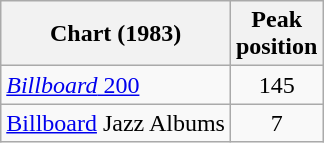<table class="wikitable">
<tr>
<th>Chart (1983)</th>
<th>Peak<br>position</th>
</tr>
<tr>
<td><a href='#'><em>Billboard</em> 200</a></td>
<td style="text-align:center">145</td>
</tr>
<tr>
<td><a href='#'>Billboard</a> Jazz Albums</td>
<td style="text-align:center">7</td>
</tr>
</table>
